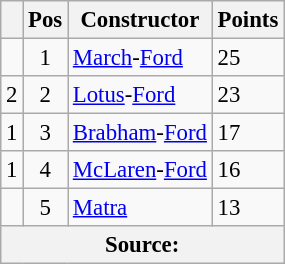<table class="wikitable" style="font-size: 95%;">
<tr>
<th></th>
<th>Pos</th>
<th>Constructor</th>
<th>Points</th>
</tr>
<tr>
<td align="left"></td>
<td align="center">1</td>
<td> <a href='#'>March</a>-<a href='#'>Ford</a></td>
<td align="left">25</td>
</tr>
<tr>
<td align="left"> 2</td>
<td align="center">2</td>
<td> <a href='#'>Lotus</a>-<a href='#'>Ford</a></td>
<td align="left">23</td>
</tr>
<tr>
<td align="left"> 1</td>
<td align="center">3</td>
<td> <a href='#'>Brabham</a>-<a href='#'>Ford</a></td>
<td align="left">17</td>
</tr>
<tr>
<td align="left"> 1</td>
<td align="center">4</td>
<td> <a href='#'>McLaren</a>-<a href='#'>Ford</a></td>
<td align="left">16</td>
</tr>
<tr>
<td align="left"></td>
<td align="center">5</td>
<td> <a href='#'>Matra</a></td>
<td align="left">13</td>
</tr>
<tr>
<th colspan=4>Source: </th>
</tr>
</table>
